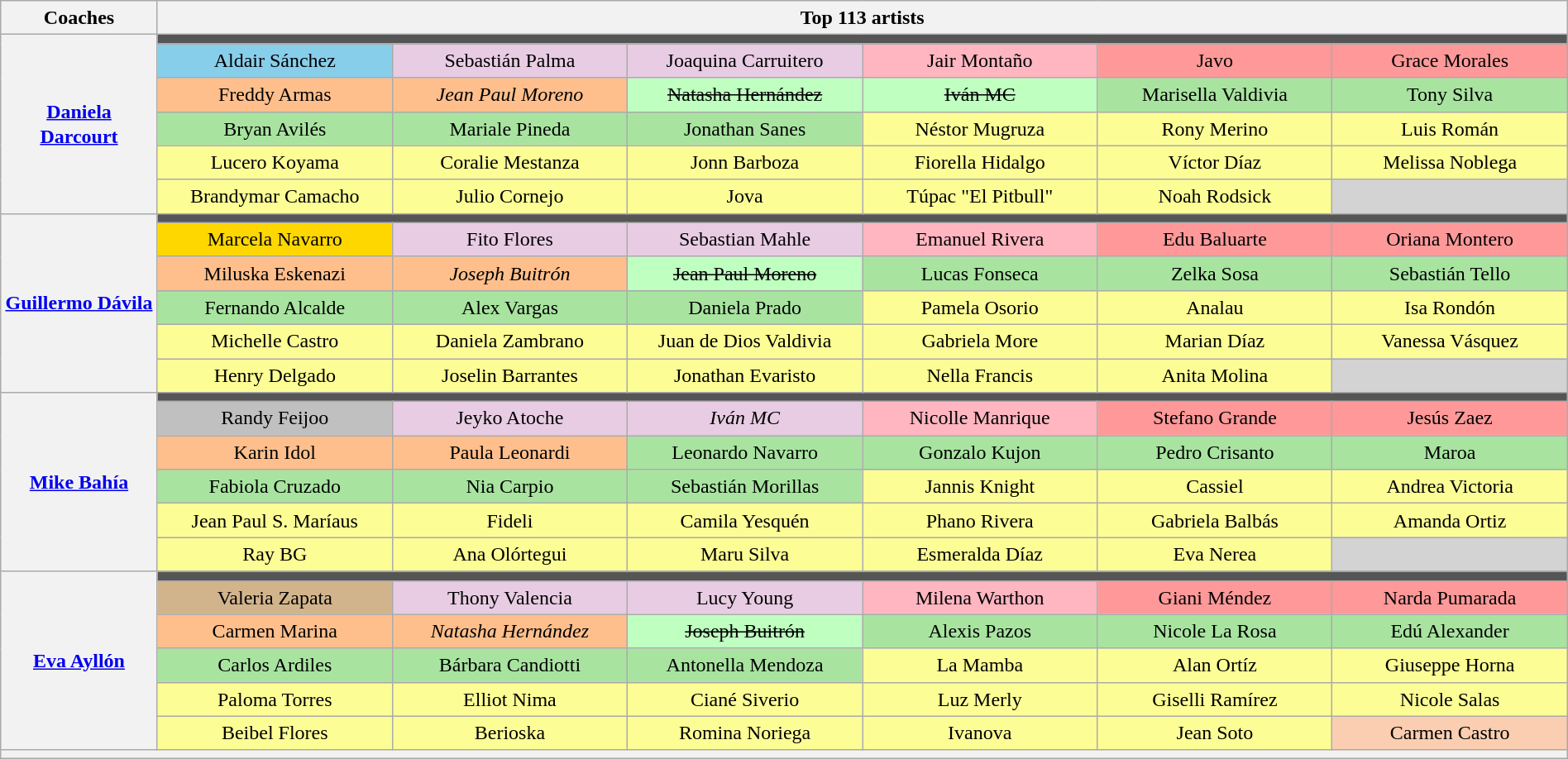<table class="wikitable" style="text-align:center; line-height:20px; width:100%">
<tr>
<th width="10%" scope="col">Coaches</th>
<th colspan="6" width="90%" scope="col">Top 113 artists</th>
</tr>
<tr>
<th rowspan="6"><a href='#'>Daniela Darcourt</a></th>
<td colspan="6" style="background:#555555"></td>
</tr>
<tr>
<td style="background: skyblue">Aldair Sánchez</td>
<td style="background:#E8CCE3">Sebastián Palma</td>
<td style="background:#E8CCE3">Joaquina Carruitero</td>
<td style="background:lightpink">Jair Montaño</td>
<td style="background:#FF9999">Javo</td>
<td style="background:#FF9999">Grace Morales</td>
</tr>
<tr>
<td style="background:#FFBF8C">Freddy Armas</td>
<td style="background:#FFBF8C"><em>Jean Paul Moreno</em></td>
<td style="background:#BFFFC0"><s>Natasha Hernández</s></td>
<td style="background:#BFFFC0"><s>Iván MC</s></td>
<td style="background:#A8E4A0">Marisella Valdivia</td>
<td style="background:#A8E4A0">Tony Silva</td>
</tr>
<tr>
<td style="background:#A8E4A0">Bryan Avilés</td>
<td style="background:#A8E4A0">Mariale Pineda</td>
<td style="background:#A8E4A0">Jonathan Sanes</td>
<td style="background:#FDFD96">Néstor Mugruza</td>
<td style="background:#FDFD96">Rony Merino</td>
<td style="background:#FDFD96">Luis Román</td>
</tr>
<tr>
<td style="background:#FDFD96">Lucero Koyama</td>
<td style="background:#FDFD96">Coralie Mestanza</td>
<td style="background:#FDFD96">Jonn Barboza</td>
<td style="background:#FDFD96">Fiorella Hidalgo</td>
<td style="background:#FDFD96">Víctor Díaz</td>
<td style="background:#FDFD96">Melissa Noblega</td>
</tr>
<tr>
<td style="background:#FDFD96; width:15%">Brandymar Camacho</td>
<td style="background:#FDFD96; width:15%">Julio Cornejo</td>
<td style="background:#FDFD96; width:15%">Jova</td>
<td style="background:#FDFD96; width:15%">Túpac "El Pitbull"</td>
<td style="background:#FDFD96; width:15%">Noah Rodsick</td>
<td style="background:lightgrey; width:15%"></td>
</tr>
<tr>
<th rowspan="6"><a href='#'>Guillermo Dávila</a></th>
<td colspan="6" style="background:#555555"></td>
</tr>
<tr>
<td style="background:gold">Marcela Navarro</td>
<td style="background:#E8CCE3">Fito Flores</td>
<td style="background:#E8CCE3">Sebastian Mahle</td>
<td style="background:lightpink">Emanuel Rivera</td>
<td style="background:#FF9999">Edu Baluarte</td>
<td style="background:#FF9999">Oriana Montero</td>
</tr>
<tr>
<td style="background:#FFBF8C">Miluska Eskenazi</td>
<td style="background:#FFBF8C"><em>Joseph Buitrón</em></td>
<td style="background:#BFFFC0"><s>Jean Paul Moreno</s></td>
<td style="background:#A8E4A0">Lucas Fonseca</td>
<td style="background:#A8E4A0">Zelka Sosa</td>
<td style="background:#A8E4A0">Sebastián Tello</td>
</tr>
<tr>
<td style="background:#A8E4A0">Fernando Alcalde</td>
<td style="background:#A8E4A0">Alex Vargas</td>
<td style="background:#A8E4A0">Daniela Prado</td>
<td style="background:#FDFD96">Pamela Osorio</td>
<td style="background:#FDFD96">Analau</td>
<td style="background:#FDFD96">Isa Rondón</td>
</tr>
<tr>
<td style="background:#FDFD96">Michelle Castro</td>
<td style="background:#FDFD96">Daniela Zambrano</td>
<td style="background:#FDFD96">Juan de Dios Valdivia</td>
<td style="background:#FDFD96">Gabriela More</td>
<td style="background:#FDFD96">Marian Díaz</td>
<td style="background:#FDFD96">Vanessa Vásquez</td>
</tr>
<tr>
<td style="background:#FDFD96">Henry Delgado</td>
<td style="background:#FDFD96">Joselin Barrantes</td>
<td style="background:#FDFD96">Jonathan Evaristo</td>
<td style="background:#FDFD96">Nella Francis</td>
<td style="background:#FDFD96">Anita Molina</td>
<td style="background:lightgrey"></td>
</tr>
<tr>
<th rowspan="6"><a href='#'>Mike Bahía</a></th>
<td colspan="6" style="background:#555555"></td>
</tr>
<tr>
<td style="background:silver">Randy Feijoo</td>
<td style="background:#E8CCE3">Jeyko Atoche</td>
<td style="background:#E8CCE3"><em>Iván MC</em></td>
<td style="background:lightpink">Nicolle Manrique</td>
<td style="background:#FF9999">Stefano Grande</td>
<td style="background:#FF9999">Jesús Zaez</td>
</tr>
<tr>
<td style="background:#FFBF8C">Karin Idol</td>
<td style="background:#FFBF8C">Paula Leonardi</td>
<td style="background:#A8E4A0">Leonardo Navarro</td>
<td style="background:#A8E4A0">Gonzalo Kujon</td>
<td style="background:#A8E4A0">Pedro Crisanto</td>
<td style="background:#A8E4A0">Maroa</td>
</tr>
<tr>
<td style="background:#A8E4A0">Fabiola Cruzado</td>
<td style="background:#A8E4A0">Nia Carpio</td>
<td style="background:#A8E4A0">Sebastián Morillas</td>
<td style="background:#FDFD96">Jannis Knight</td>
<td style="background:#FDFD96">Cassiel</td>
<td style="background:#FDFD96">Andrea Victoria</td>
</tr>
<tr>
<td style="background:#FDFD96">Jean Paul S. Maríaus</td>
<td style="background:#FDFD96">Fideli</td>
<td style="background:#FDFD96">Camila Yesquén</td>
<td style="background:#FDFD96">Phano Rivera</td>
<td style="background:#FDFD96">Gabriela Balbás</td>
<td style="background:#FDFD96">Amanda Ortiz</td>
</tr>
<tr>
<td style="background:#FDFD96">Ray BG</td>
<td style="background:#FDFD96">Ana Olórtegui</td>
<td style="background:#FDFD96">Maru Silva</td>
<td style="background:#FDFD96">Esmeralda Díaz</td>
<td style="background:#FDFD96">Eva Nerea</td>
<td style="background:lightgrey"></td>
</tr>
<tr>
<th rowspan="6"><a href='#'>Eva Ayllón</a></th>
<td colspan="6" style="background:#555555"></td>
</tr>
<tr>
<td style="background:tan">Valeria Zapata</td>
<td style="background:#E8CCE3">Thony Valencia</td>
<td style="background:#E8CCE3">Lucy Young</td>
<td style="background:lightpink">Milena Warthon</td>
<td style="background:#FF9999">Giani Méndez</td>
<td style="background:#FF9999">Narda Pumarada</td>
</tr>
<tr>
<td style="background:#FFBF8C">Carmen Marina</td>
<td style="background:#FFBF8C"><em>Natasha Hernández</em></td>
<td style="background:#BFFFC0"><s>Joseph Buitrón</s></td>
<td style="background:#A8E4A0">Alexis Pazos</td>
<td style="background:#A8E4A0">Nicole La Rosa</td>
<td style="background:#A8E4A0">Edú Alexander</td>
</tr>
<tr>
<td style="background:#A8E4A0">Carlos Ardiles</td>
<td style="background:#A8E4A0">Bárbara Candiotti</td>
<td style="background:#A8E4A0">Antonella Mendoza</td>
<td style="background:#FDFD96">La Mamba</td>
<td style="background:#FDFD96">Alan Ortíz</td>
<td style="background:#FDFD96">Giuseppe Horna</td>
</tr>
<tr>
<td style="background:#FDFD96">Paloma Torres</td>
<td style="background:#FDFD96">Elliot Nima</td>
<td style="background:#FDFD96">Ciané Siverio</td>
<td style="background:#FDFD96">Luz Merly</td>
<td style="background:#FDFD96">Giselli Ramírez</td>
<td style="background:#FDFD96">Nicole Salas</td>
</tr>
<tr>
<td style="background:#FDFD96">Beibel Flores</td>
<td style="background:#FDFD96">Berioska</td>
<td style="background:#FDFD96">Romina Noriega</td>
<td style="background:#FDFD96">Ivanova</td>
<td style="background:#FDFD96">Jean Soto</td>
<td style="background:#fbceb1">Carmen Castro</td>
</tr>
<tr>
<th colspan="7" style="font-size:90%; line-height:16px"></th>
</tr>
</table>
